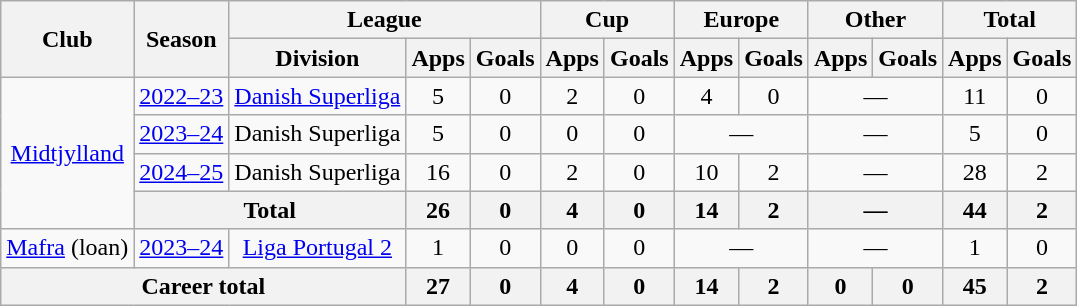<table class="wikitable" style="text-align:center">
<tr>
<th rowspan="2">Club</th>
<th rowspan="2">Season</th>
<th colspan="3">League</th>
<th colspan="2">Cup</th>
<th colspan="2">Europe</th>
<th colspan="2">Other</th>
<th colspan="2">Total</th>
</tr>
<tr>
<th>Division</th>
<th>Apps</th>
<th>Goals</th>
<th>Apps</th>
<th>Goals</th>
<th>Apps</th>
<th>Goals</th>
<th>Apps</th>
<th>Goals</th>
<th>Apps</th>
<th>Goals</th>
</tr>
<tr>
<td rowspan="4"><a href='#'>Midtjylland</a></td>
<td><a href='#'>2022–23</a></td>
<td><a href='#'>Danish Superliga</a></td>
<td>5</td>
<td>0</td>
<td>2</td>
<td>0</td>
<td>4</td>
<td>0</td>
<td colspan="2">—</td>
<td>11</td>
<td>0</td>
</tr>
<tr>
<td><a href='#'>2023–24</a></td>
<td>Danish Superliga</td>
<td>5</td>
<td>0</td>
<td>0</td>
<td>0</td>
<td colspan="2">—</td>
<td colspan="2">—</td>
<td>5</td>
<td>0</td>
</tr>
<tr>
<td><a href='#'>2024–25</a></td>
<td>Danish Superliga</td>
<td>16</td>
<td>0</td>
<td>2</td>
<td>0</td>
<td>10</td>
<td>2</td>
<td colspan="2">—</td>
<td>28</td>
<td>2</td>
</tr>
<tr>
<th colspan="2">Total</th>
<th>26</th>
<th>0</th>
<th>4</th>
<th>0</th>
<th>14</th>
<th>2</th>
<th colspan="2">—</th>
<th>44</th>
<th>2</th>
</tr>
<tr>
<td><a href='#'>Mafra</a> (loan)</td>
<td><a href='#'>2023–24</a></td>
<td><a href='#'>Liga Portugal 2</a></td>
<td>1</td>
<td>0</td>
<td>0</td>
<td>0</td>
<td colspan="2">—</td>
<td colspan="2">—</td>
<td>1</td>
<td>0</td>
</tr>
<tr>
<th colspan="3">Career total</th>
<th>27</th>
<th>0</th>
<th>4</th>
<th>0</th>
<th>14</th>
<th>2</th>
<th>0</th>
<th>0</th>
<th>45</th>
<th>2</th>
</tr>
</table>
